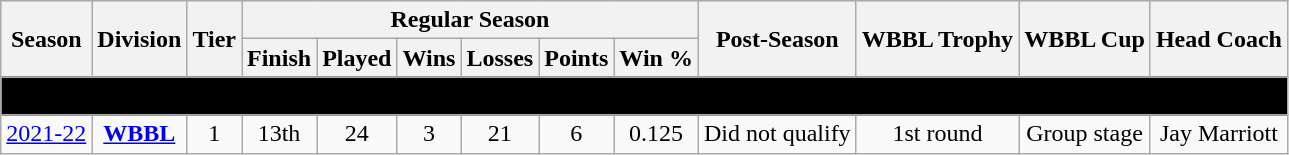<table class="wikitable" style="font-size:100%;">
<tr bgcolor="#efefef">
<th rowspan="2">Season</th>
<th rowspan="2">Division</th>
<th rowspan="2">Tier</th>
<th colspan="6">Regular Season</th>
<th rowspan="2">Post-Season</th>
<th rowspan="2">WBBL Trophy</th>
<th rowspan="2">WBBL Cup</th>
<th rowspan="2">Head Coach</th>
</tr>
<tr>
<th>Finish</th>
<th>Played</th>
<th>Wins</th>
<th>Losses</th>
<th>Points</th>
<th>Win %</th>
</tr>
<tr>
<td colspan="13" align=center bgcolor="black"><span><strong>Gloucester City Queens</strong></span></td>
</tr>
<tr>
<td style="text-align:center;"><a href='#'>2021-22</a></td>
<td style="text-align:center;"><strong><a href='#'>WBBL</a></strong></td>
<td style="text-align:center;">1</td>
<td style="text-align:center;">13th</td>
<td style="text-align:center;">24</td>
<td style="text-align:center;">3</td>
<td style="text-align:center;">21</td>
<td style="text-align:center;">6</td>
<td style="text-align:center;">0.125</td>
<td style="text-align:center;">Did not qualify</td>
<td style="text-align:center;">1st round</td>
<td style="text-align:center;">Group stage</td>
<td style="text-align:center;">Jay Marriott</td>
</tr>
</table>
